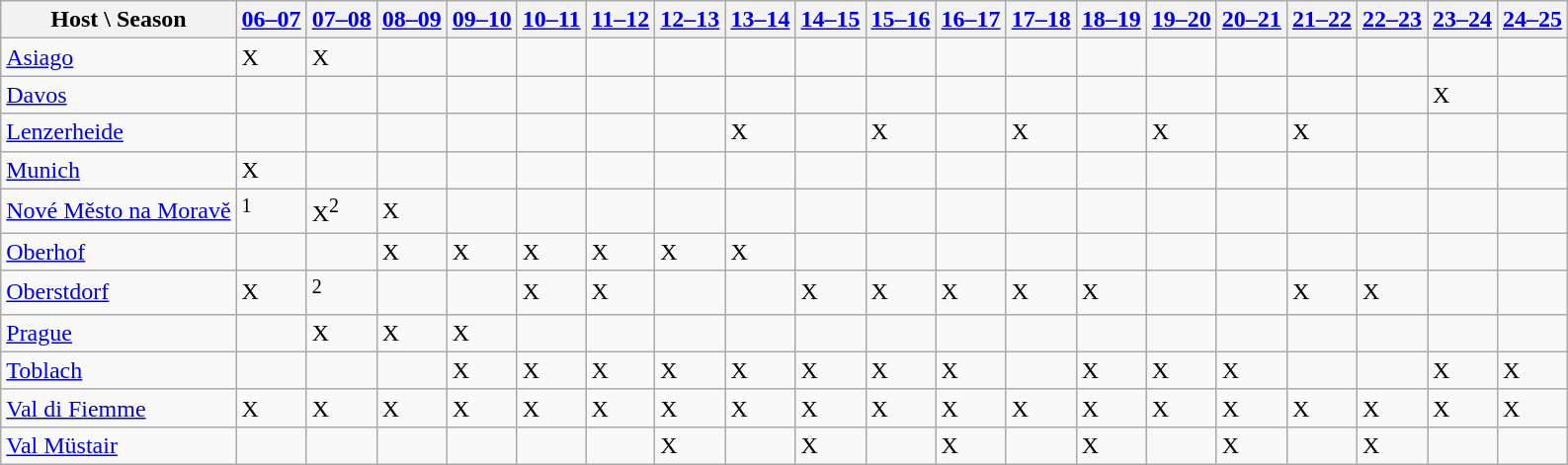<table class="wikitable">
<tr>
<th>Host \ Season</th>
<th><a href='#'>06–07</a></th>
<th><a href='#'>07–08</a></th>
<th><a href='#'>08–09</a></th>
<th><a href='#'>09–10</a></th>
<th><a href='#'>10–11</a></th>
<th><a href='#'>11–12</a></th>
<th><a href='#'>12–13</a></th>
<th><a href='#'>13–14</a></th>
<th><a href='#'>14–15</a></th>
<th><a href='#'>15–16</a></th>
<th><a href='#'>16–17</a></th>
<th><a href='#'>17–18</a></th>
<th><a href='#'>18–19</a></th>
<th><a href='#'>19–20</a></th>
<th><a href='#'>20–21</a></th>
<th><a href='#'>21–22</a></th>
<th><a href='#'>22–23</a></th>
<th><a href='#'>23–24</a></th>
<th><a href='#'>24–25</a></th>
</tr>
<tr>
<td> <a href='#'>Asiago</a></td>
<td>X</td>
<td>X</td>
<td></td>
<td></td>
<td></td>
<td></td>
<td></td>
<td></td>
<td></td>
<td></td>
<td></td>
<td></td>
<td></td>
<td></td>
<td></td>
<td></td>
<td></td>
<td></td>
<td></td>
</tr>
<tr>
<td> <a href='#'>Davos</a></td>
<td></td>
<td></td>
<td></td>
<td></td>
<td></td>
<td></td>
<td></td>
<td></td>
<td></td>
<td></td>
<td></td>
<td></td>
<td></td>
<td></td>
<td></td>
<td></td>
<td></td>
<td>X</td>
<td></td>
</tr>
<tr>
<td> <a href='#'>Lenzerheide</a></td>
<td></td>
<td></td>
<td></td>
<td></td>
<td></td>
<td></td>
<td></td>
<td>X</td>
<td></td>
<td>X</td>
<td></td>
<td>X</td>
<td></td>
<td>X</td>
<td></td>
<td>X</td>
<td></td>
<td></td>
<td></td>
</tr>
<tr>
<td> <a href='#'>Munich</a></td>
<td>X</td>
<td></td>
<td></td>
<td></td>
<td></td>
<td></td>
<td></td>
<td></td>
<td></td>
<td></td>
<td></td>
<td></td>
<td></td>
<td></td>
<td></td>
<td></td>
<td></td>
<td></td>
<td></td>
</tr>
<tr>
<td> <a href='#'>Nové Město na Moravě</a></td>
<td><sup>1</sup></td>
<td>X<sup>2</sup></td>
<td>X</td>
<td></td>
<td></td>
<td></td>
<td></td>
<td></td>
<td></td>
<td></td>
<td></td>
<td></td>
<td></td>
<td></td>
<td></td>
<td></td>
<td></td>
<td></td>
<td></td>
</tr>
<tr>
<td> <a href='#'>Oberhof</a></td>
<td></td>
<td></td>
<td>X</td>
<td>X</td>
<td>X</td>
<td>X</td>
<td>X</td>
<td>X</td>
<td></td>
<td></td>
<td></td>
<td></td>
<td></td>
<td></td>
<td></td>
<td></td>
<td></td>
<td></td>
<td></td>
</tr>
<tr>
<td> <a href='#'>Oberstdorf</a></td>
<td>X</td>
<td><sup>2</sup></td>
<td></td>
<td></td>
<td>X</td>
<td>X</td>
<td></td>
<td></td>
<td>X</td>
<td>X</td>
<td>X</td>
<td>X</td>
<td>X</td>
<td></td>
<td></td>
<td>X</td>
<td>X</td>
<td></td>
<td></td>
</tr>
<tr>
<td> <a href='#'>Prague</a></td>
<td></td>
<td>X</td>
<td>X</td>
<td>X</td>
<td></td>
<td></td>
<td></td>
<td></td>
<td></td>
<td></td>
<td></td>
<td></td>
<td></td>
<td></td>
<td></td>
<td></td>
<td></td>
<td></td>
<td></td>
</tr>
<tr>
<td> <a href='#'>Toblach</a></td>
<td></td>
<td></td>
<td></td>
<td>X</td>
<td>X</td>
<td>X</td>
<td>X</td>
<td>X</td>
<td>X</td>
<td>X</td>
<td>X</td>
<td></td>
<td>X</td>
<td>X</td>
<td>X</td>
<td></td>
<td></td>
<td>X</td>
<td>X</td>
</tr>
<tr>
<td> <a href='#'>Val di Fiemme</a></td>
<td>X</td>
<td>X</td>
<td>X</td>
<td>X</td>
<td>X</td>
<td>X</td>
<td>X</td>
<td>X</td>
<td>X</td>
<td>X</td>
<td>X</td>
<td>X</td>
<td>X</td>
<td>X</td>
<td>X</td>
<td>X</td>
<td>X</td>
<td>X</td>
<td>X</td>
</tr>
<tr>
<td> <a href='#'>Val Müstair</a></td>
<td></td>
<td></td>
<td></td>
<td></td>
<td></td>
<td></td>
<td>X</td>
<td></td>
<td>X</td>
<td></td>
<td>X</td>
<td></td>
<td>X</td>
<td></td>
<td>X</td>
<td></td>
<td>X</td>
<td></td>
<td></td>
</tr>
</table>
